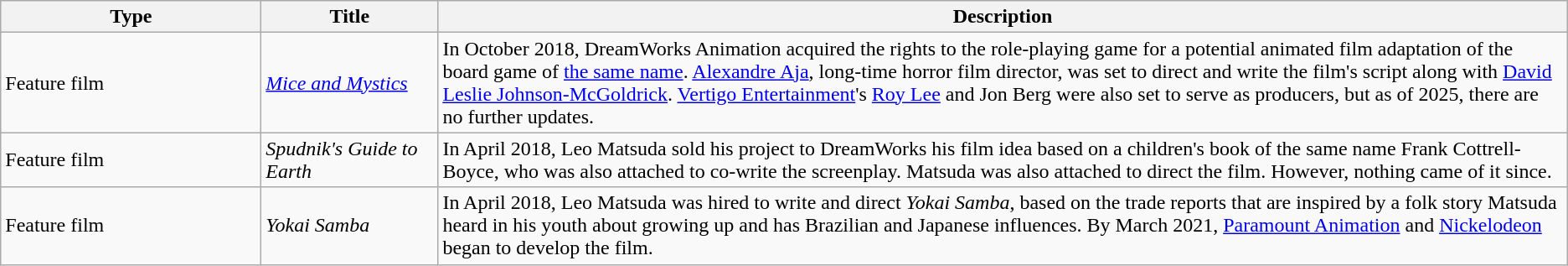<table class="wikitable">
<tr>
<th style="width:150pt;">Type</th>
<th style="width:100pt;">Title</th>
<th>Description</th>
</tr>
<tr>
<td>Feature film</td>
<td><em><a href='#'>Mice and Mystics</a></em></td>
<td>In October 2018, DreamWorks Animation acquired the rights to the role-playing game for a potential animated film adaptation of the board game of <a href='#'>the same name</a>. <a href='#'>Alexandre Aja</a>, long-time horror film director, was set to direct and write the film's script along with <a href='#'>David Leslie Johnson-McGoldrick</a>. <a href='#'>Vertigo Entertainment</a>'s <a href='#'>Roy Lee</a> and Jon Berg were also set to serve as producers, but as of 2025, there are no further updates.</td>
</tr>
<tr>
<td>Feature film</td>
<td><em>Spudnik's Guide to Earth</em></td>
<td>In April 2018, Leo Matsuda sold his project to DreamWorks his film idea based on a children's book of the same name Frank Cottrell-Boyce, who was also attached to co-write the screenplay. Matsuda was also attached to direct the film. However, nothing came of it since.</td>
</tr>
<tr>
<td>Feature film</td>
<td><em>Yokai Samba</em></td>
<td>In April 2018, Leo Matsuda was hired to write and direct <em>Yokai Samba</em>, based on the trade reports that are inspired by a folk story Matsuda heard in his youth about growing up and has Brazilian and Japanese influences. By March 2021, <a href='#'>Paramount Animation</a> and <a href='#'>Nickelodeon</a> began to develop the film.</td>
</tr>
</table>
